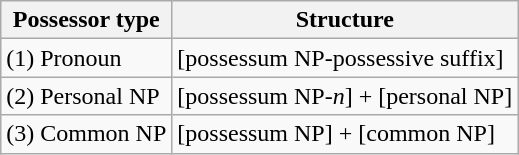<table class="wikitable">
<tr>
<th>Possessor type</th>
<th>Structure</th>
</tr>
<tr>
<td>(1) Pronoun</td>
<td>[possessum NP-possessive suffix]</td>
</tr>
<tr>
<td>(2) Personal NP</td>
<td>[possessum NP-<em>n</em>] + [personal NP]</td>
</tr>
<tr>
<td>(3) Common NP</td>
<td>[possessum NP] + [common NP]</td>
</tr>
</table>
